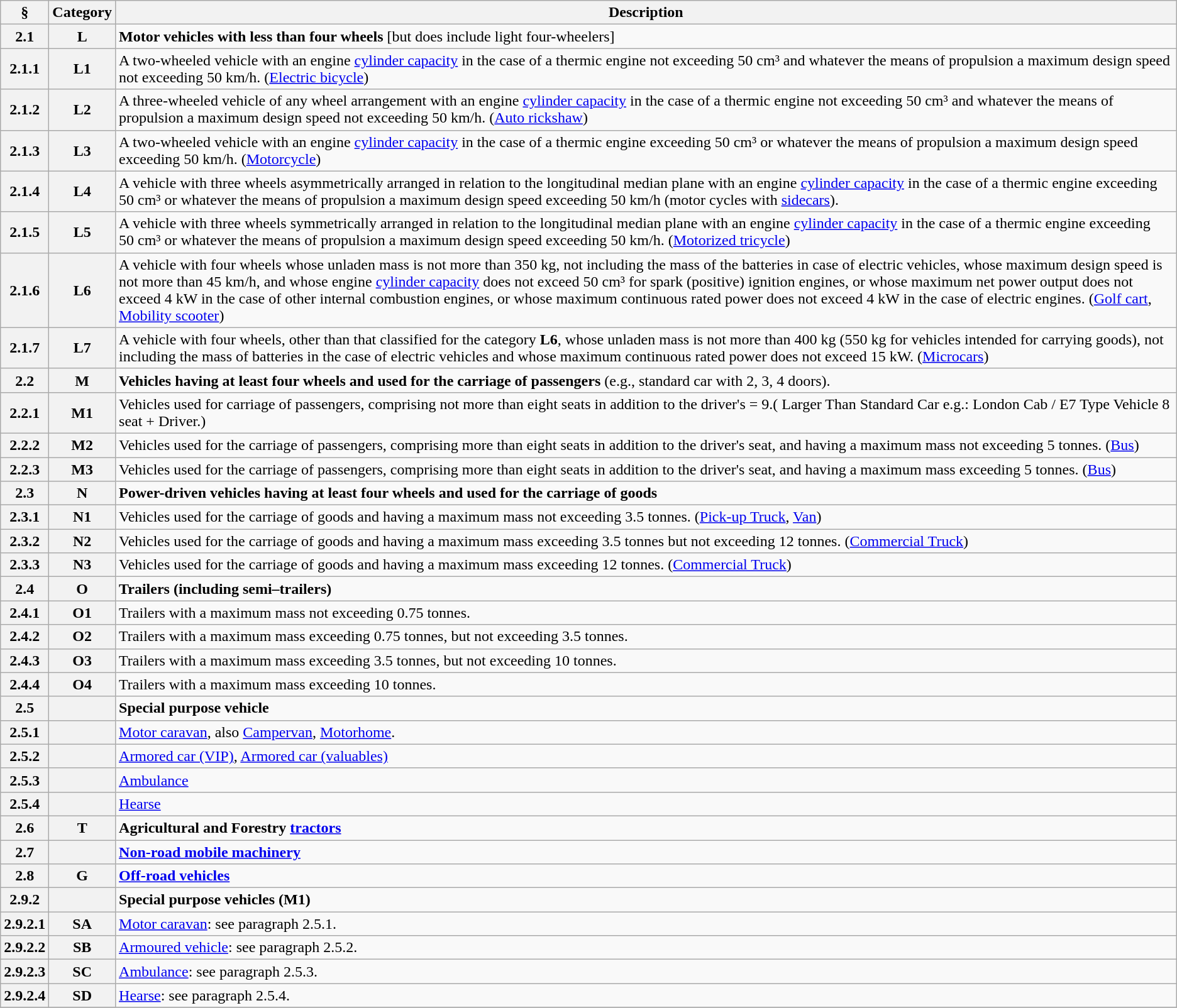<table class="wikitable sortable" style="text-align: left">
<tr>
<th>§</th>
<th>Category</th>
<th>Description</th>
</tr>
<tr>
<th>2.1</th>
<th>L</th>
<td><strong>Motor vehicles with less than four wheels</strong> [but does include light four-wheelers]</td>
</tr>
<tr>
<th>2.1.1</th>
<th>L1</th>
<td>A two-wheeled vehicle with an engine <a href='#'>cylinder capacity</a> in the case of a thermic engine not exceeding 50 cm³ and whatever the means of propulsion a maximum design speed not exceeding 50 km/h. (<a href='#'>Electric bicycle</a>)</td>
</tr>
<tr>
<th>2.1.2</th>
<th>L2</th>
<td>A three-wheeled vehicle of any wheel arrangement with an engine <a href='#'>cylinder capacity</a> in the case of a thermic engine not exceeding 50 cm³ and whatever the means of propulsion a maximum design speed not exceeding 50 km/h. (<a href='#'>Auto rickshaw</a>)</td>
</tr>
<tr>
<th>2.1.3</th>
<th>L3</th>
<td>A two-wheeled vehicle with an engine <a href='#'>cylinder capacity</a> in the case of a thermic engine exceeding 50 cm³ or whatever the means of propulsion a maximum design speed exceeding 50 km/h. (<a href='#'>Motorcycle</a>)</td>
</tr>
<tr>
<th>2.1.4</th>
<th>L4</th>
<td>A vehicle with three wheels asymmetrically arranged in relation to the longitudinal median plane with an engine <a href='#'>cylinder capacity</a> in the case of a thermic engine exceeding 50 cm³ or whatever the means of propulsion a maximum design speed exceeding 50 km/h (motor cycles with <a href='#'>sidecars</a>).</td>
</tr>
<tr>
<th>2.1.5</th>
<th>L5</th>
<td>A vehicle with three wheels symmetrically arranged in relation to the longitudinal median plane with an engine <a href='#'>cylinder capacity</a> in the case of a thermic engine exceeding 50 cm³ or whatever the means of propulsion a maximum design speed exceeding 50 km/h. (<a href='#'>Motorized tricycle</a>)</td>
</tr>
<tr>
<th>2.1.6</th>
<th>L6</th>
<td>A vehicle with four wheels whose unladen mass is not more than 350 kg, not including the mass of the batteries in case of electric vehicles, whose maximum design speed is not more than 45 km/h, and whose engine <a href='#'>cylinder capacity</a> does not exceed 50 cm³ for spark (positive) ignition engines, or whose maximum net power output does not exceed 4 kW in the case of other internal combustion engines, or whose maximum continuous rated power does not exceed 4 kW in the case of electric engines. (<a href='#'>Golf cart</a>, <a href='#'>Mobility scooter</a>)</td>
</tr>
<tr>
<th>2.1.7</th>
<th>L7</th>
<td>A vehicle with four wheels, other than that classified for the category <strong>L6</strong>, whose unladen mass is not more than 400 kg (550 kg for vehicles intended for carrying goods), not including the mass of batteries in the case of electric vehicles and whose maximum continuous rated power does not exceed 15 kW. (<a href='#'>Microcars</a>)</td>
</tr>
<tr>
<th>2.2</th>
<th>M</th>
<td><strong>Vehicles having at least four wheels and used for the carriage of passengers</strong> (e.g., standard car with 2, 3, 4 doors).</td>
</tr>
<tr>
<th>2.2.1</th>
<th>M1</th>
<td>Vehicles used for carriage of passengers, comprising not more than eight seats in addition to the driver's = 9.( Larger Than Standard Car e.g.: London Cab / E7 Type Vehicle 8 seat + Driver.)</td>
</tr>
<tr>
<th>2.2.2</th>
<th>M2</th>
<td>Vehicles used for the carriage of passengers, comprising more than eight seats in addition to the driver's seat, and having a maximum mass not exceeding 5 tonnes. (<a href='#'>Bus</a>)</td>
</tr>
<tr>
<th>2.2.3</th>
<th>M3</th>
<td>Vehicles used for the carriage of passengers, comprising more than eight seats in addition to the driver's seat, and having a maximum mass exceeding 5 tonnes. (<a href='#'>Bus</a>)</td>
</tr>
<tr>
<th>2.3</th>
<th>N</th>
<td><strong>Power-driven vehicles having at least four wheels and used for the carriage of goods</strong></td>
</tr>
<tr>
<th>2.3.1</th>
<th>N1</th>
<td>Vehicles used for the carriage of goods and having a maximum mass not exceeding 3.5 tonnes. (<a href='#'>Pick-up Truck</a>, <a href='#'>Van</a>)</td>
</tr>
<tr>
<th>2.3.2</th>
<th>N2</th>
<td>Vehicles used for the carriage of goods and having a maximum mass exceeding 3.5 tonnes but not exceeding 12 tonnes. (<a href='#'>Commercial Truck</a>)</td>
</tr>
<tr>
<th>2.3.3</th>
<th>N3</th>
<td>Vehicles used for the carriage of goods and having a maximum mass exceeding 12 tonnes. (<a href='#'>Commercial Truck</a>)</td>
</tr>
<tr>
<th>2.4</th>
<th>O</th>
<td><strong>Trailers (including semi–trailers)</strong></td>
</tr>
<tr>
<th>2.4.1</th>
<th>O1</th>
<td>Trailers with a maximum mass not exceeding 0.75 tonnes.</td>
</tr>
<tr>
<th>2.4.2</th>
<th>O2</th>
<td>Trailers with a maximum mass exceeding 0.75 tonnes, but not exceeding 3.5 tonnes.</td>
</tr>
<tr>
<th>2.4.3</th>
<th>O3</th>
<td>Trailers with a maximum mass exceeding 3.5 tonnes, but not exceeding 10 tonnes.</td>
</tr>
<tr>
<th>2.4.4</th>
<th>O4</th>
<td>Trailers with a maximum mass exceeding 10 tonnes.</td>
</tr>
<tr>
<th>2.5</th>
<th></th>
<td><strong>Special purpose vehicle</strong></td>
</tr>
<tr>
<th>2.5.1</th>
<th></th>
<td><a href='#'>Motor caravan</a>, also <a href='#'>Campervan</a>, <a href='#'>Motorhome</a>.</td>
</tr>
<tr>
<th>2.5.2</th>
<th></th>
<td><a href='#'>Armored car (VIP)</a>, <a href='#'>Armored car (valuables)</a></td>
</tr>
<tr>
<th>2.5.3</th>
<th></th>
<td><a href='#'>Ambulance</a></td>
</tr>
<tr>
<th>2.5.4</th>
<th></th>
<td><a href='#'>Hearse</a></td>
</tr>
<tr>
<th>2.6</th>
<th>T</th>
<td><strong>Agricultural and Forestry <a href='#'>tractors</a></strong></td>
</tr>
<tr>
<th>2.7</th>
<th></th>
<td><strong><a href='#'>Non-road mobile machinery</a></strong></td>
</tr>
<tr>
<th>2.8</th>
<th>G</th>
<td><strong><a href='#'>Off-road vehicles</a></strong></td>
</tr>
<tr>
<th>2.9.2</th>
<th></th>
<td><strong>Special purpose vehicles (M1)</strong></td>
</tr>
<tr>
<th>2.9.2.1</th>
<th>SA</th>
<td><a href='#'>Motor caravan</a>: see paragraph 2.5.1.</td>
</tr>
<tr>
<th>2.9.2.2</th>
<th>SB</th>
<td><a href='#'>Armoured vehicle</a>: see paragraph 2.5.2.</td>
</tr>
<tr>
<th>2.9.2.3</th>
<th>SC</th>
<td><a href='#'>Ambulance</a>: see paragraph 2.5.3.</td>
</tr>
<tr>
<th>2.9.2.4</th>
<th>SD</th>
<td><a href='#'>Hearse</a>: see paragraph 2.5.4.</td>
</tr>
<tr>
</tr>
</table>
